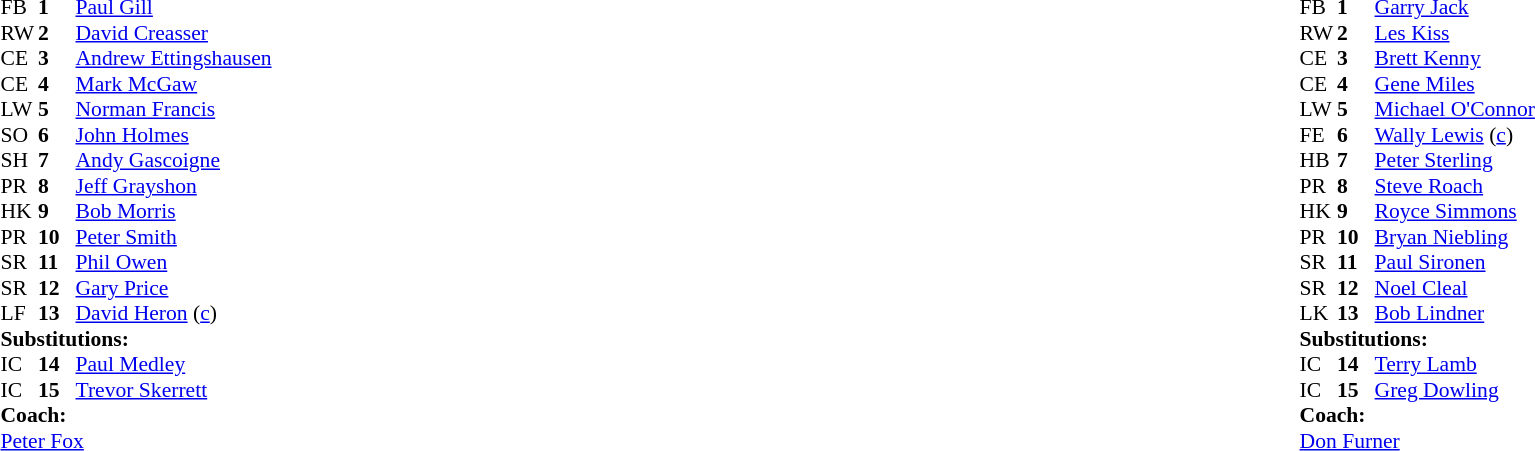<table width="100%">
<tr>
<td valign="top" width="50%"><br><table style="font-size: 90%" cellspacing="0" cellpadding="0">
<tr>
<th width="25"></th>
<th width="25"></th>
</tr>
<tr>
<td>FB</td>
<td><strong>1</strong></td>
<td><a href='#'>Paul Gill</a></td>
</tr>
<tr>
<td>RW</td>
<td><strong>2</strong></td>
<td><a href='#'>David Creasser</a></td>
</tr>
<tr>
<td>CE</td>
<td><strong>3</strong></td>
<td><a href='#'>Andrew Ettingshausen</a></td>
</tr>
<tr>
<td>CE</td>
<td><strong>4</strong></td>
<td><a href='#'>Mark McGaw</a></td>
</tr>
<tr>
<td>LW</td>
<td><strong>5</strong></td>
<td><a href='#'>Norman Francis</a></td>
</tr>
<tr>
<td>SO</td>
<td><strong>6</strong></td>
<td><a href='#'>John Holmes</a></td>
</tr>
<tr>
<td>SH</td>
<td><strong>7</strong></td>
<td><a href='#'>Andy Gascoigne</a></td>
</tr>
<tr>
<td>PR</td>
<td><strong>8</strong></td>
<td><a href='#'>Jeff Grayshon</a></td>
</tr>
<tr>
<td>HK</td>
<td><strong>9</strong></td>
<td><a href='#'>Bob Morris</a></td>
</tr>
<tr>
<td>PR</td>
<td><strong>10</strong></td>
<td><a href='#'>Peter Smith</a></td>
</tr>
<tr>
<td>SR</td>
<td><strong>11</strong></td>
<td><a href='#'>Phil Owen</a></td>
</tr>
<tr>
<td>SR</td>
<td><strong>12</strong></td>
<td><a href='#'>Gary Price</a></td>
</tr>
<tr>
<td>LF</td>
<td><strong>13</strong></td>
<td><a href='#'>David Heron</a> (<a href='#'>c</a>)</td>
</tr>
<tr>
<td colspan=3><strong>Substitutions:</strong></td>
</tr>
<tr>
<td>IC</td>
<td><strong>14</strong></td>
<td><a href='#'>Paul Medley</a></td>
</tr>
<tr>
<td>IC</td>
<td><strong>15</strong></td>
<td><a href='#'>Trevor Skerrett</a></td>
</tr>
<tr>
<td colspan=3><strong>Coach:</strong></td>
</tr>
<tr>
<td colspan="4"> <a href='#'>Peter Fox</a></td>
</tr>
</table>
</td>
<td valign="top" width="50%"><br><table style="font-size: 90%" cellspacing="0" cellpadding="0" align="center">
<tr>
<th width="25"></th>
<th width="25"></th>
</tr>
<tr>
<td>FB</td>
<td><strong>1</strong></td>
<td><a href='#'>Garry Jack</a></td>
</tr>
<tr>
<td>RW</td>
<td><strong>2</strong></td>
<td><a href='#'>Les Kiss</a></td>
</tr>
<tr>
<td>CE</td>
<td><strong>3</strong></td>
<td><a href='#'>Brett Kenny</a></td>
</tr>
<tr>
<td>CE</td>
<td><strong>4</strong></td>
<td><a href='#'>Gene Miles</a></td>
</tr>
<tr>
<td>LW</td>
<td><strong>5</strong></td>
<td><a href='#'>Michael O'Connor</a></td>
</tr>
<tr>
<td>FE</td>
<td><strong>6</strong></td>
<td><a href='#'>Wally Lewis</a> (<a href='#'>c</a>)</td>
</tr>
<tr>
<td>HB</td>
<td><strong>7</strong></td>
<td><a href='#'>Peter Sterling</a></td>
</tr>
<tr>
<td>PR</td>
<td><strong>8</strong></td>
<td><a href='#'>Steve Roach</a></td>
</tr>
<tr>
<td>HK</td>
<td><strong>9</strong></td>
<td><a href='#'>Royce Simmons</a></td>
</tr>
<tr>
<td>PR</td>
<td><strong>10</strong></td>
<td><a href='#'>Bryan Niebling</a></td>
</tr>
<tr>
<td>SR</td>
<td><strong>11</strong></td>
<td><a href='#'>Paul Sironen</a></td>
</tr>
<tr>
<td>SR</td>
<td><strong>12</strong></td>
<td><a href='#'>Noel Cleal</a></td>
</tr>
<tr>
<td>LK</td>
<td><strong>13</strong></td>
<td><a href='#'>Bob Lindner</a></td>
</tr>
<tr>
<td colspan=3><strong>Substitutions:</strong></td>
</tr>
<tr>
<td>IC</td>
<td><strong>14</strong></td>
<td><a href='#'>Terry Lamb</a></td>
</tr>
<tr>
<td>IC</td>
<td><strong>15</strong></td>
<td><a href='#'>Greg Dowling</a></td>
</tr>
<tr>
<td colspan=3><strong>Coach:</strong></td>
</tr>
<tr>
<td colspan="4"> <a href='#'>Don Furner</a></td>
</tr>
</table>
</td>
</tr>
</table>
